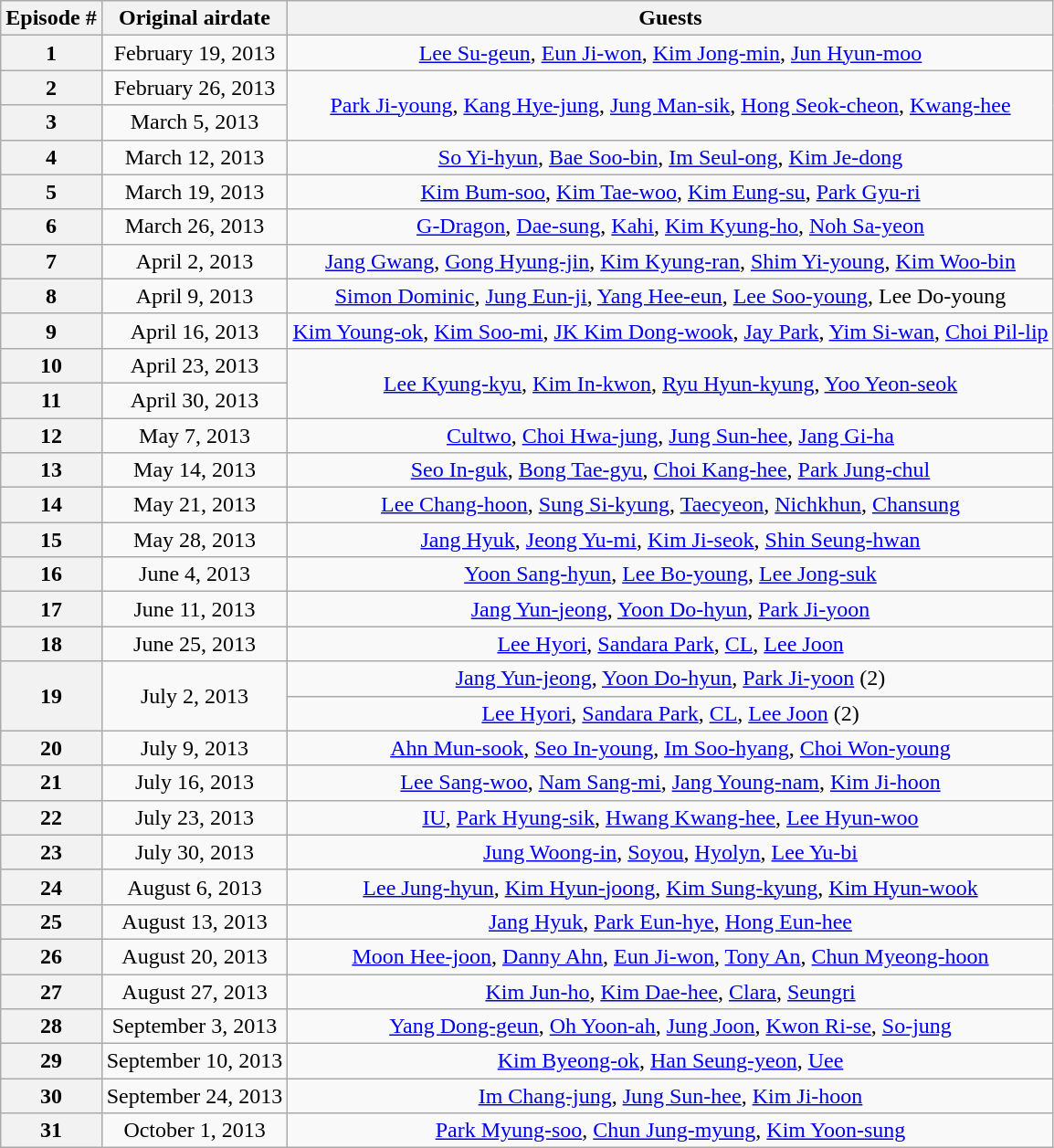<table class="wikitable" style="text-align:center">
<tr>
<th>Episode #</th>
<th>Original airdate</th>
<th>Guests</th>
</tr>
<tr>
<th>1</th>
<td>February 19, 2013</td>
<td rowspan=2><a href='#'>Lee Su-geun</a>, <a href='#'>Eun Ji-won</a>, <a href='#'>Kim Jong-min</a>, <a href='#'>Jun Hyun-moo</a></td>
</tr>
<tr>
<th rowspan=2>2</th>
<td rowspan=2>February 26, 2013</td>
</tr>
<tr>
<td rowspan=2><a href='#'>Park Ji-young</a>, <a href='#'>Kang Hye-jung</a>, <a href='#'>Jung Man-sik</a>, <a href='#'>Hong Seok-cheon</a>, <a href='#'>Kwang-hee</a></td>
</tr>
<tr>
<th>3</th>
<td>March 5, 2013</td>
</tr>
<tr>
<th>4</th>
<td>March 12, 2013</td>
<td><a href='#'>So Yi-hyun</a>, <a href='#'>Bae Soo-bin</a>, <a href='#'>Im Seul-ong</a>, <a href='#'>Kim Je-dong</a></td>
</tr>
<tr>
<th>5</th>
<td>March 19, 2013</td>
<td><a href='#'>Kim Bum-soo</a>, <a href='#'>Kim Tae-woo</a>, <a href='#'>Kim Eung-su</a>, <a href='#'>Park Gyu-ri</a></td>
</tr>
<tr>
<th>6</th>
<td>March 26, 2013</td>
<td><a href='#'>G-Dragon</a>, <a href='#'>Dae-sung</a>, <a href='#'>Kahi</a>, <a href='#'>Kim Kyung-ho</a>, <a href='#'>Noh Sa-yeon</a></td>
</tr>
<tr>
<th>7</th>
<td>April 2, 2013</td>
<td><a href='#'>Jang Gwang</a>, <a href='#'>Gong Hyung-jin</a>, <a href='#'>Kim Kyung-ran</a>, <a href='#'>Shim Yi-young</a>, <a href='#'>Kim Woo-bin</a></td>
</tr>
<tr>
<th>8</th>
<td>April 9, 2013</td>
<td><a href='#'>Simon Dominic</a>, <a href='#'>Jung Eun-ji</a>, <a href='#'>Yang Hee-eun</a>, <a href='#'>Lee Soo-young</a>, Lee Do-young</td>
</tr>
<tr>
<th>9</th>
<td>April 16, 2013</td>
<td><a href='#'>Kim Young-ok</a>, <a href='#'>Kim Soo-mi</a>, <a href='#'>JK Kim Dong-wook</a>, <a href='#'>Jay Park</a>, <a href='#'>Yim Si-wan</a>, <a href='#'>Choi Pil-lip</a></td>
</tr>
<tr>
<th>10</th>
<td>April 23, 2013</td>
<td rowspan=2><a href='#'>Lee Kyung-kyu</a>, <a href='#'>Kim In-kwon</a>, <a href='#'>Ryu Hyun-kyung</a>, <a href='#'>Yoo Yeon-seok</a></td>
</tr>
<tr>
<th>11</th>
<td>April 30, 2013</td>
</tr>
<tr>
<th>12</th>
<td>May 7, 2013</td>
<td><a href='#'>Cultwo</a>, <a href='#'>Choi Hwa-jung</a>, <a href='#'>Jung Sun-hee</a>, <a href='#'>Jang Gi-ha</a></td>
</tr>
<tr>
<th>13</th>
<td>May 14, 2013</td>
<td><a href='#'>Seo In-guk</a>, <a href='#'>Bong Tae-gyu</a>, <a href='#'>Choi Kang-hee</a>, <a href='#'>Park Jung-chul</a></td>
</tr>
<tr>
<th>14</th>
<td>May 21, 2013</td>
<td><a href='#'>Lee Chang-hoon</a>, <a href='#'>Sung Si-kyung</a>, <a href='#'>Taecyeon</a>, <a href='#'>Nichkhun</a>, <a href='#'>Chansung</a></td>
</tr>
<tr>
<th>15</th>
<td>May 28, 2013</td>
<td><a href='#'>Jang Hyuk</a>, <a href='#'>Jeong Yu-mi</a>, <a href='#'>Kim Ji-seok</a>, <a href='#'>Shin Seung-hwan</a></td>
</tr>
<tr>
<th>16</th>
<td>June 4, 2013</td>
<td><a href='#'>Yoon Sang-hyun</a>, <a href='#'>Lee Bo-young</a>, <a href='#'>Lee Jong-suk</a></td>
</tr>
<tr>
<th>17</th>
<td>June 11, 2013</td>
<td><a href='#'>Jang Yun-jeong</a>, <a href='#'>Yoon Do-hyun</a>, <a href='#'>Park Ji-yoon</a></td>
</tr>
<tr>
<th>18</th>
<td>June 25, 2013</td>
<td><a href='#'>Lee Hyori</a>, <a href='#'>Sandara Park</a>, <a href='#'>CL</a>, <a href='#'>Lee Joon</a></td>
</tr>
<tr>
<th rowspan=2>19</th>
<td rowspan=2>July 2, 2013</td>
<td><a href='#'>Jang Yun-jeong</a>, <a href='#'>Yoon Do-hyun</a>, <a href='#'>Park Ji-yoon</a> (2)</td>
</tr>
<tr>
<td><a href='#'>Lee Hyori</a>, <a href='#'>Sandara Park</a>, <a href='#'>CL</a>, <a href='#'>Lee Joon</a> (2)</td>
</tr>
<tr>
<th>20</th>
<td>July 9, 2013</td>
<td><a href='#'>Ahn Mun-sook</a>, <a href='#'>Seo In-young</a>, <a href='#'>Im Soo-hyang</a>, <a href='#'>Choi Won-young</a></td>
</tr>
<tr>
<th>21</th>
<td>July 16, 2013</td>
<td><a href='#'>Lee Sang-woo</a>, <a href='#'>Nam Sang-mi</a>, <a href='#'>Jang Young-nam</a>, <a href='#'>Kim Ji-hoon</a></td>
</tr>
<tr>
<th>22</th>
<td>July 23, 2013</td>
<td><a href='#'>IU</a>, <a href='#'>Park Hyung-sik</a>, <a href='#'>Hwang Kwang-hee</a>, <a href='#'>Lee Hyun-woo</a></td>
</tr>
<tr>
<th>23</th>
<td>July 30, 2013</td>
<td><a href='#'>Jung Woong-in</a>, <a href='#'>Soyou</a>, <a href='#'>Hyolyn</a>, <a href='#'>Lee Yu-bi</a></td>
</tr>
<tr>
<th>24</th>
<td>August 6, 2013</td>
<td><a href='#'>Lee Jung-hyun</a>, <a href='#'>Kim Hyun-joong</a>, <a href='#'>Kim Sung-kyung</a>, <a href='#'>Kim Hyun-wook</a></td>
</tr>
<tr>
<th>25</th>
<td>August 13, 2013</td>
<td><a href='#'>Jang Hyuk</a>, <a href='#'>Park Eun-hye</a>, <a href='#'>Hong Eun-hee</a></td>
</tr>
<tr>
<th>26</th>
<td>August 20, 2013</td>
<td><a href='#'>Moon Hee-joon</a>, <a href='#'>Danny Ahn</a>, <a href='#'>Eun Ji-won</a>, <a href='#'>Tony An</a>, <a href='#'>Chun Myeong-hoon</a></td>
</tr>
<tr>
<th>27</th>
<td>August 27, 2013</td>
<td><a href='#'>Kim Jun-ho</a>, <a href='#'>Kim Dae-hee</a>, <a href='#'>Clara</a>, <a href='#'>Seungri</a></td>
</tr>
<tr>
<th>28</th>
<td>September 3, 2013</td>
<td><a href='#'>Yang Dong-geun</a>, <a href='#'>Oh Yoon-ah</a>, <a href='#'>Jung Joon</a>, <a href='#'>Kwon Ri-se</a>, <a href='#'>So-jung</a></td>
</tr>
<tr>
<th>29</th>
<td>September 10, 2013</td>
<td><a href='#'>Kim Byeong-ok</a>, <a href='#'>Han Seung-yeon</a>, <a href='#'>Uee</a></td>
</tr>
<tr>
<th>30</th>
<td>September 24, 2013</td>
<td><a href='#'>Im Chang-jung</a>, <a href='#'>Jung Sun-hee</a>, <a href='#'>Kim Ji-hoon</a></td>
</tr>
<tr>
<th>31</th>
<td>October 1, 2013</td>
<td><a href='#'>Park Myung-soo</a>, <a href='#'>Chun Jung-myung</a>, <a href='#'>Kim Yoon-sung</a></td>
</tr>
</table>
